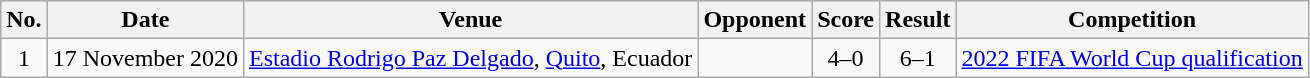<table class="wikitable sortable">
<tr>
<th scope="col">No.</th>
<th scope="col">Date</th>
<th scope="col">Venue</th>
<th scope="col">Opponent</th>
<th scope="col">Score</th>
<th scope="col">Result</th>
<th scope="col">Competition</th>
</tr>
<tr>
<td align="center">1</td>
<td>17 November 2020</td>
<td><a href='#'>Estadio Rodrigo Paz Delgado</a>, <a href='#'>Quito</a>, Ecuador</td>
<td></td>
<td align="center">4–0</td>
<td align="center">6–1</td>
<td><a href='#'>2022 FIFA World Cup qualification</a></td>
</tr>
</table>
